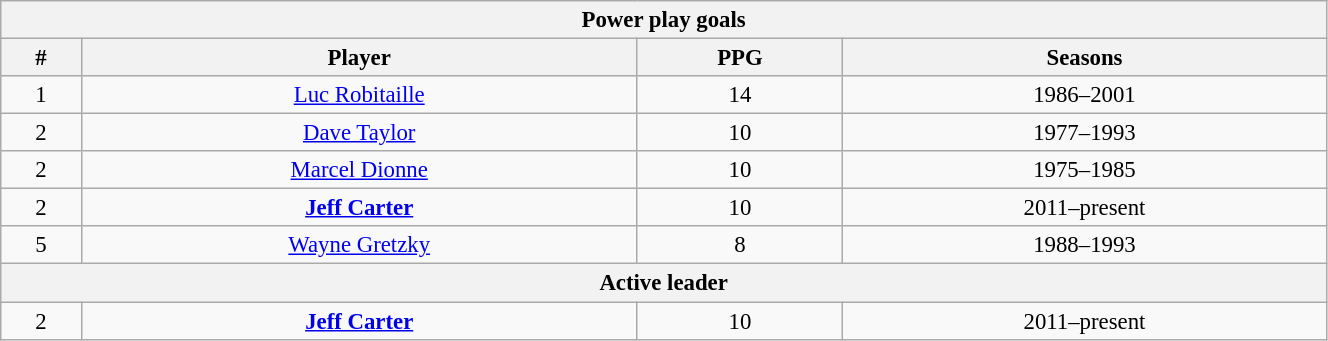<table class="wikitable" style="text-align: center; font-size: 95%" width="70%">
<tr>
<th colspan="4">Power play goals</th>
</tr>
<tr>
<th>#</th>
<th>Player</th>
<th>PPG</th>
<th>Seasons</th>
</tr>
<tr>
<td>1</td>
<td><a href='#'>Luc Robitaille</a></td>
<td>14</td>
<td>1986–2001</td>
</tr>
<tr>
<td>2</td>
<td><a href='#'>Dave Taylor</a></td>
<td>10</td>
<td>1977–1993</td>
</tr>
<tr>
<td>2</td>
<td><a href='#'>Marcel Dionne</a></td>
<td>10</td>
<td>1975–1985</td>
</tr>
<tr>
<td>2</td>
<td><strong><a href='#'>Jeff Carter</a></strong></td>
<td>10</td>
<td>2011–present</td>
</tr>
<tr>
<td>5</td>
<td><a href='#'>Wayne Gretzky</a></td>
<td>8</td>
<td>1988–1993</td>
</tr>
<tr>
<th colspan="4">Active leader</th>
</tr>
<tr>
<td>2</td>
<td><strong><a href='#'>Jeff Carter</a></strong></td>
<td>10</td>
<td>2011–present</td>
</tr>
</table>
